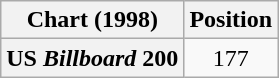<table class="wikitable plainrowheaders" style="text-align:center">
<tr>
<th scope="col">Chart (1998)</th>
<th scope="col">Position</th>
</tr>
<tr>
<th scope="row">US <em>Billboard</em> 200</th>
<td>177</td>
</tr>
</table>
